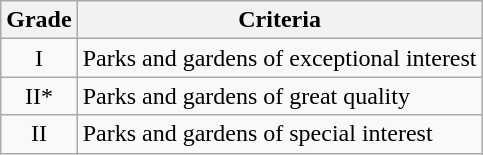<table class="wikitable">
<tr>
<th>Grade</th>
<th>Criteria</th>
</tr>
<tr>
<td align="center" >I</td>
<td>Parks and gardens of exceptional interest</td>
</tr>
<tr>
<td align="center" >II*</td>
<td>Parks and gardens of great quality</td>
</tr>
<tr>
<td align="center" >II</td>
<td>Parks and gardens of special interest</td>
</tr>
</table>
